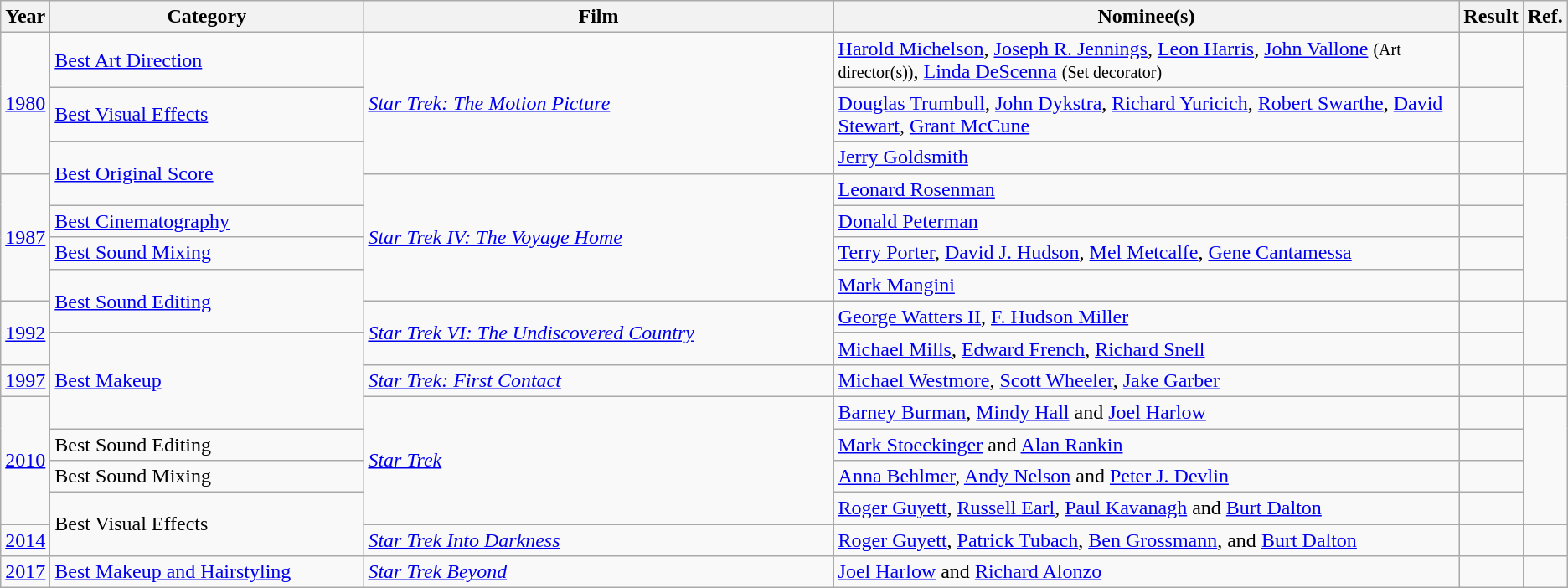<table class="wikitable">
<tr>
<th style="width: 1%;">Year</th>
<th style="width: 20%;">Category</th>
<th style="width: 30%;">Film</th>
<th>Nominee(s)</th>
<th style="width: 4%;">Result</th>
<th style="width: 1%;">Ref.</th>
</tr>
<tr>
<td rowspan="3"><a href='#'>1980</a></td>
<td><a href='#'>Best Art Direction</a></td>
<td rowspan="3"><em><a href='#'>Star Trek: The Motion Picture</a></em></td>
<td><a href='#'>Harold Michelson</a>, <a href='#'>Joseph R. Jennings</a>, <a href='#'>Leon Harris</a>, <a href='#'>John Vallone</a> <small>(Art director(s))</small>, <a href='#'>Linda DeScenna</a> <small>(Set decorator)</small></td>
<td></td>
<td rowspan="3"></td>
</tr>
<tr>
<td><a href='#'>Best Visual Effects</a></td>
<td><a href='#'>Douglas Trumbull</a>, <a href='#'>John Dykstra</a>, <a href='#'>Richard Yuricich</a>, <a href='#'>Robert Swarthe</a>, <a href='#'>David Stewart</a>, <a href='#'>Grant McCune</a></td>
<td></td>
</tr>
<tr>
<td rowspan="2"><a href='#'>Best Original Score</a></td>
<td><a href='#'>Jerry Goldsmith</a></td>
<td></td>
</tr>
<tr>
<td rowspan="4"><a href='#'>1987</a></td>
<td rowspan="4"><em><a href='#'>Star Trek IV: The Voyage Home</a></em></td>
<td><a href='#'>Leonard Rosenman</a></td>
<td></td>
<td rowspan="4"></td>
</tr>
<tr>
<td><a href='#'>Best Cinematography</a></td>
<td><a href='#'>Donald Peterman</a></td>
<td></td>
</tr>
<tr>
<td><a href='#'>Best Sound Mixing</a></td>
<td><a href='#'>Terry Porter</a>, <a href='#'>David J. Hudson</a>, <a href='#'>Mel Metcalfe</a>, <a href='#'>Gene Cantamessa</a></td>
<td></td>
</tr>
<tr>
<td rowspan="2"><a href='#'>Best Sound Editing</a></td>
<td><a href='#'>Mark Mangini</a></td>
<td></td>
</tr>
<tr>
<td rowspan="2"><a href='#'>1992</a></td>
<td rowspan="2"><em><a href='#'>Star Trek VI: The Undiscovered Country</a></em></td>
<td><a href='#'>George Watters II</a>, <a href='#'>F. Hudson Miller</a></td>
<td></td>
<td rowspan="2"></td>
</tr>
<tr>
<td rowspan="3"><a href='#'>Best Makeup</a></td>
<td><a href='#'>Michael Mills</a>, <a href='#'>Edward French</a>, <a href='#'>Richard Snell</a></td>
<td></td>
</tr>
<tr>
<td><a href='#'>1997</a></td>
<td><em><a href='#'>Star Trek: First Contact</a></em></td>
<td><a href='#'>Michael Westmore</a>, <a href='#'>Scott Wheeler</a>, <a href='#'>Jake Garber</a></td>
<td></td>
<td></td>
</tr>
<tr>
<td rowspan="4"><a href='#'>2010</a></td>
<td rowspan="4"><em><a href='#'>Star Trek</a></em></td>
<td><a href='#'>Barney Burman</a>, <a href='#'>Mindy Hall</a> and <a href='#'>Joel Harlow</a></td>
<td></td>
<td rowspan="4"></td>
</tr>
<tr>
<td>Best Sound Editing</td>
<td><a href='#'>Mark Stoeckinger</a> and <a href='#'>Alan Rankin</a></td>
<td></td>
</tr>
<tr>
<td>Best Sound Mixing</td>
<td><a href='#'>Anna Behlmer</a>, <a href='#'>Andy Nelson</a> and <a href='#'>Peter J. Devlin</a></td>
<td></td>
</tr>
<tr>
<td rowspan="2">Best Visual Effects</td>
<td><a href='#'>Roger Guyett</a>, <a href='#'>Russell Earl</a>, <a href='#'>Paul Kavanagh</a> and <a href='#'>Burt Dalton</a></td>
<td></td>
</tr>
<tr>
<td><a href='#'>2014</a></td>
<td><em><a href='#'>Star Trek Into Darkness</a></em></td>
<td><a href='#'>Roger Guyett</a>, <a href='#'>Patrick Tubach</a>, <a href='#'>Ben Grossmann</a>, and <a href='#'>Burt Dalton</a></td>
<td></td>
<td></td>
</tr>
<tr>
<td><a href='#'>2017</a></td>
<td><a href='#'>Best Makeup and Hairstyling</a></td>
<td><em><a href='#'>Star Trek Beyond</a></em></td>
<td><a href='#'>Joel Harlow</a> and <a href='#'>Richard Alonzo</a></td>
<td></td>
<td></td>
</tr>
</table>
